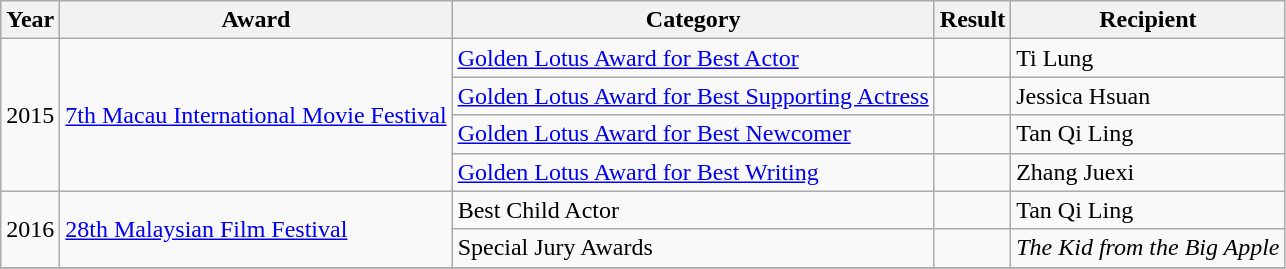<table class="wikitable">
<tr>
<th>Year</th>
<th>Award</th>
<th>Category</th>
<th>Result</th>
<th>Recipient</th>
</tr>
<tr>
<td rowspan=4>2015</td>
<td rowspan=4><a href='#'>7th Macau International Movie Festival</a></td>
<td><a href='#'>Golden Lotus Award for Best Actor</a></td>
<td></td>
<td>Ti Lung</td>
</tr>
<tr>
<td><a href='#'>Golden Lotus Award for Best Supporting Actress</a></td>
<td></td>
<td>Jessica Hsuan</td>
</tr>
<tr>
<td><a href='#'>Golden Lotus Award for Best Newcomer</a></td>
<td></td>
<td>Tan Qi Ling</td>
</tr>
<tr>
<td><a href='#'>Golden Lotus Award for Best Writing</a></td>
<td></td>
<td>Zhang Juexi</td>
</tr>
<tr>
<td rowspan=2>2016</td>
<td rowspan=2><a href='#'>28th Malaysian Film Festival</a></td>
<td>Best Child Actor</td>
<td></td>
<td>Tan Qi Ling</td>
</tr>
<tr>
<td>Special Jury Awards</td>
<td></td>
<td><em>The Kid from the Big Apple</em></td>
</tr>
<tr>
</tr>
</table>
